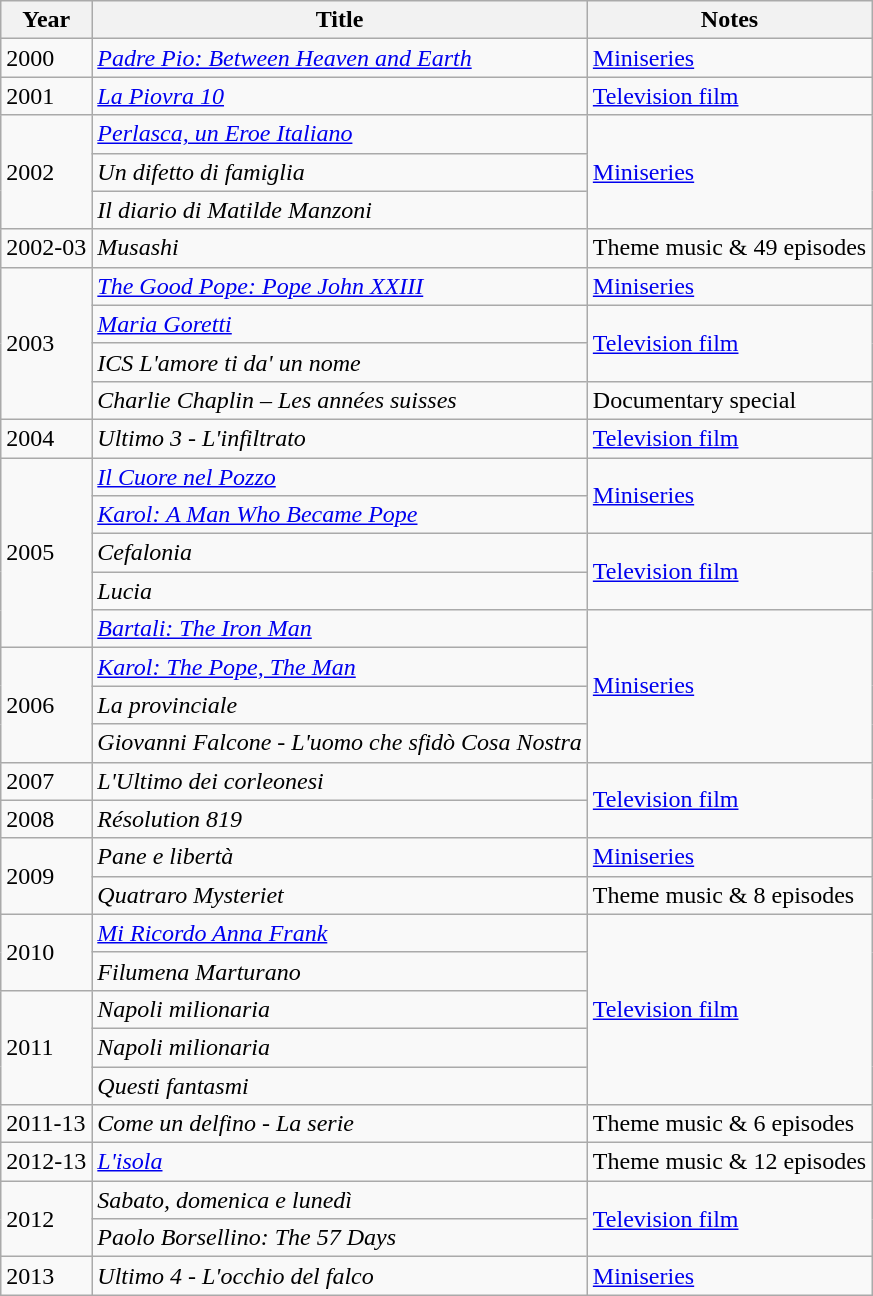<table class="wikitable sortable">
<tr>
<th>Year</th>
<th>Title</th>
<th>Notes</th>
</tr>
<tr>
<td>2000</td>
<td><em><a href='#'>Padre Pio: Between Heaven and Earth</a></em></td>
<td><a href='#'>Miniseries</a></td>
</tr>
<tr>
<td>2001</td>
<td><em><a href='#'>La Piovra 10</a></em></td>
<td><a href='#'>Television film</a></td>
</tr>
<tr>
<td rowspan="3">2002</td>
<td><em><a href='#'>Perlasca, un Eroe Italiano</a></em></td>
<td rowspan="3"><a href='#'>Miniseries</a></td>
</tr>
<tr>
<td><em>Un difetto di famiglia</em></td>
</tr>
<tr>
<td><em>Il diario di Matilde Manzoni</em></td>
</tr>
<tr>
<td>2002-03</td>
<td><em>Musashi</em></td>
<td>Theme music & 49 episodes</td>
</tr>
<tr>
<td rowspan="4">2003</td>
<td><em><a href='#'>The Good Pope: Pope John XXIII</a></em></td>
<td><a href='#'>Miniseries</a></td>
</tr>
<tr>
<td><a href='#'><em>Maria Goretti</em></a></td>
<td rowspan="2"><a href='#'>Television film</a></td>
</tr>
<tr>
<td><em>ICS L'amore ti da' un nome</em></td>
</tr>
<tr>
<td><em>Charlie Chaplin – Les années suisses</em></td>
<td>Documentary special</td>
</tr>
<tr>
<td>2004</td>
<td><em>Ultimo 3 - L'infiltrato</em></td>
<td><a href='#'>Television film</a></td>
</tr>
<tr>
<td rowspan="5">2005</td>
<td><em><a href='#'>Il Cuore nel Pozzo</a></em></td>
<td rowspan="2"><a href='#'>Miniseries</a></td>
</tr>
<tr>
<td><em><a href='#'>Karol: A Man Who Became Pope</a></em></td>
</tr>
<tr>
<td><em>Cefalonia</em></td>
<td rowspan="2"><a href='#'>Television film</a></td>
</tr>
<tr>
<td><em>Lucia</em></td>
</tr>
<tr>
<td><em><a href='#'>Bartali: The Iron Man</a></em></td>
<td rowspan="4"><a href='#'>Miniseries</a></td>
</tr>
<tr>
<td rowspan="3">2006</td>
<td><em><a href='#'>Karol: The Pope, The Man</a></em></td>
</tr>
<tr>
<td><em>La provinciale</em></td>
</tr>
<tr>
<td><em>Giovanni Falcone - L'uomo che sfidò Cosa Nostra</em></td>
</tr>
<tr>
<td>2007</td>
<td><em>L'Ultimo dei corleonesi</em></td>
<td rowspan="2"><a href='#'>Television film</a></td>
</tr>
<tr>
<td>2008</td>
<td><em>Résolution 819</em></td>
</tr>
<tr>
<td rowspan="2">2009</td>
<td><em>Pane e libertà</em></td>
<td><a href='#'>Miniseries</a></td>
</tr>
<tr>
<td><em>Quatraro Mysteriet</em></td>
<td>Theme music & 8 episodes</td>
</tr>
<tr>
<td rowspan="2">2010</td>
<td><em><a href='#'>Mi Ricordo Anna Frank</a></em></td>
<td rowspan="5"><a href='#'>Television film</a></td>
</tr>
<tr>
<td><em>Filumena Marturano</em></td>
</tr>
<tr>
<td rowspan="3">2011</td>
<td><em>Napoli milionaria</em></td>
</tr>
<tr>
<td><em>Napoli milionaria</em></td>
</tr>
<tr>
<td><em>Questi fantasmi</em></td>
</tr>
<tr>
<td>2011-13</td>
<td><em>Come un delfino - La serie</em></td>
<td>Theme music & 6 episodes</td>
</tr>
<tr>
<td>2012-13</td>
<td><a href='#'><em>L'isola</em></a></td>
<td>Theme music & 12 episodes</td>
</tr>
<tr>
<td rowspan="2">2012</td>
<td><em>Sabato, domenica e lunedì</em></td>
<td rowspan="2"><a href='#'>Television film</a></td>
</tr>
<tr>
<td><em>Paolo Borsellino: The 57 Days</em></td>
</tr>
<tr>
<td>2013</td>
<td><em>Ultimo 4 - L'occhio del falco</em></td>
<td><a href='#'>Miniseries</a></td>
</tr>
</table>
